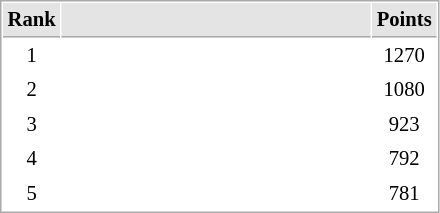<table cellspacing="1" cellpadding="3" style="border:1px solid #aaa; font-size:86%;">
<tr style="background:#e4e4e4;">
<th style="border-bottom:1px solid #aaa; width:10px;">Rank</th>
<th style="border-bottom:1px solid #aaa; width:200px;"></th>
<th style="border-bottom:1px solid #aaa; width:20px;">Points</th>
</tr>
<tr>
<td align=center>1</td>
<td></td>
<td align=center>1270</td>
</tr>
<tr>
<td align=center>2</td>
<td></td>
<td align=center>1080</td>
</tr>
<tr>
<td align=center>3</td>
<td></td>
<td align=center>923</td>
</tr>
<tr>
<td align=center>4</td>
<td></td>
<td align=center>792</td>
</tr>
<tr>
<td align=center>5</td>
<td></td>
<td align=center>781</td>
</tr>
</table>
